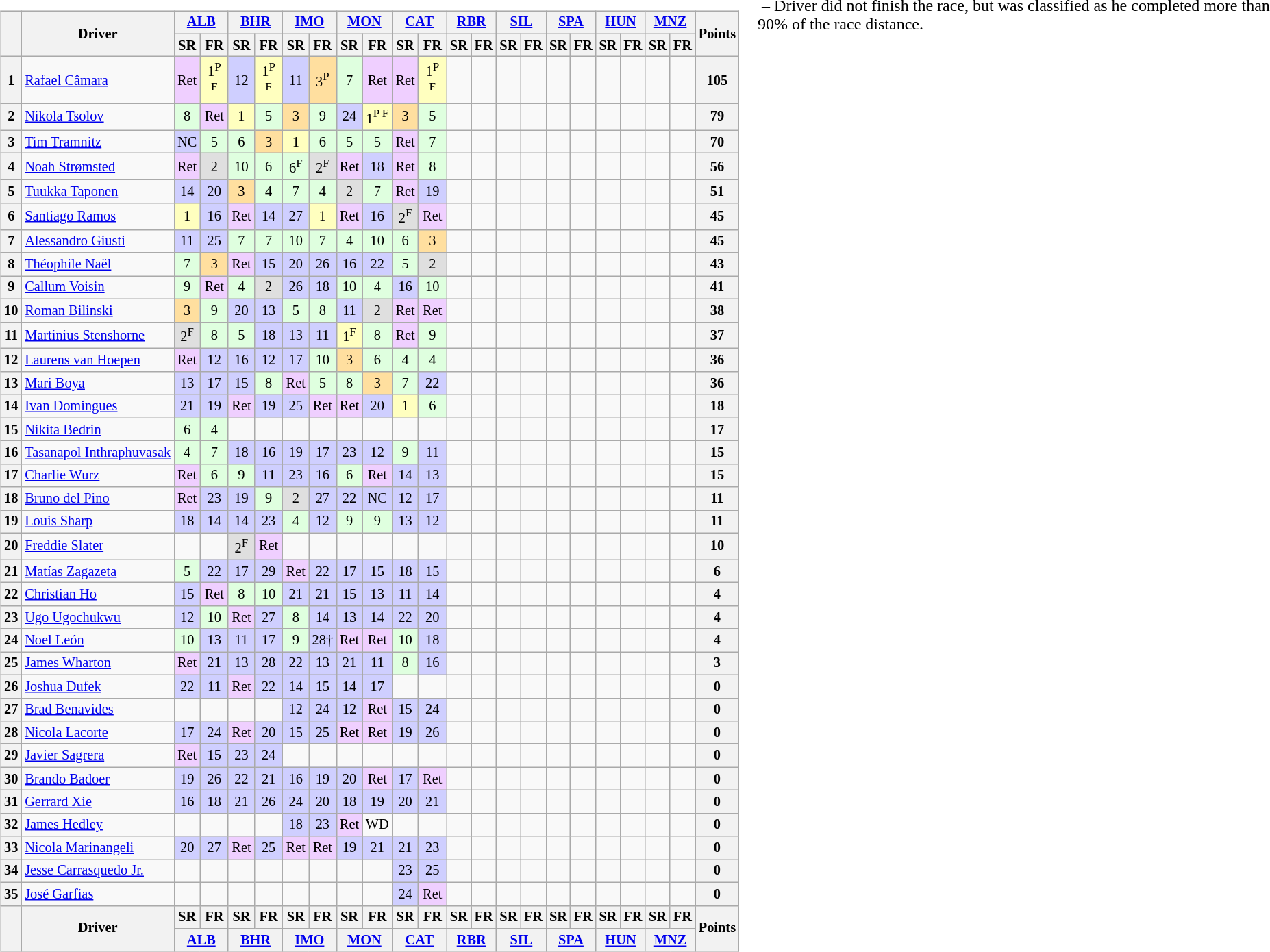<table>
<tr>
<td style="vertical-align:top; text-align:center"><br><table class="wikitable" style="font-size: 85%;">
<tr>
<th rowspan="2"></th>
<th rowspan="2">Driver</th>
<th colspan="2"><a href='#'>ALB</a><br></th>
<th colspan="2"><a href='#'>BHR</a><br></th>
<th colspan="2"><a href='#'>IMO</a><br></th>
<th colspan="2"><a href='#'>MON</a><br></th>
<th colspan="2"><a href='#'>CAT</a><br></th>
<th colspan="2"><a href='#'>RBR</a><br></th>
<th colspan="2"><a href='#'>SIL</a><br></th>
<th colspan="2"><a href='#'>SPA</a><br></th>
<th colspan="2"><a href='#'>HUN</a><br></th>
<th colspan="2"><a href='#'>MNZ</a><br></th>
<th rowspan="2">Points</th>
</tr>
<tr>
<th>SR</th>
<th>FR</th>
<th>SR</th>
<th>FR</th>
<th>SR</th>
<th>FR</th>
<th>SR</th>
<th>FR</th>
<th>SR</th>
<th>FR</th>
<th>SR</th>
<th>FR</th>
<th>SR</th>
<th>FR</th>
<th>SR</th>
<th>FR</th>
<th>SR</th>
<th>FR</th>
<th>SR</th>
<th>FR</th>
</tr>
<tr>
<th>1</th>
<td align="left"> <a href='#'>Rafael Câmara</a></td>
<td style="background:#efcfff;">Ret</td>
<td style="background:#ffffbf;">1<span><sup>P F</sup></span></td>
<td style="background:#cfcfff;">12</td>
<td style="background:#ffffbf;">1<span><sup>P F</sup></span></td>
<td style="background:#cfcfff;">11</td>
<td style="background:#ffdf9f;">3<span><sup>P</sup></span></td>
<td style="background:#dfffdf;">7</td>
<td style="background:#efcfff;">Ret</td>
<td style="background:#efcfff;">Ret</td>
<td style="background:#ffffbf;">1<span><sup>P F</sup></span></td>
<td></td>
<td></td>
<td></td>
<td></td>
<td></td>
<td></td>
<td></td>
<td></td>
<td></td>
<td></td>
<th>105</th>
</tr>
<tr>
<th>2</th>
<td align="left"> <a href='#'>Nikola Tsolov</a></td>
<td style="background:#dfffdf;">8</td>
<td style="background:#efcfff;">Ret</td>
<td style="background:#ffffbf;">1</td>
<td style="background:#dfffdf;">5</td>
<td style="background:#ffdf9f;">3</td>
<td style="background:#dfffdf;">9</td>
<td style="background:#cfcfff;">24</td>
<td style="background:#ffffbf;">1<span><sup>P F</sup></span></td>
<td style="background:#ffdf9f;">3</td>
<td style="background:#dfffdf;">5</td>
<td></td>
<td></td>
<td></td>
<td></td>
<td></td>
<td></td>
<td></td>
<td></td>
<td></td>
<td></td>
<th>79</th>
</tr>
<tr>
<th>3</th>
<td align="left"> <a href='#'>Tim Tramnitz</a></td>
<td style="background:#cfcfff;">NC</td>
<td style="background:#dfffdf;">5</td>
<td style="background:#dfffdf;">6</td>
<td style="background:#ffdf9f;">3</td>
<td style="background:#ffffbf;">1</td>
<td style="background:#dfffdf;">6</td>
<td style="background:#dfffdf;">5</td>
<td style="background:#dfffdf;">5</td>
<td style="background:#efcfff;">Ret</td>
<td style="background:#dfffdf;">7</td>
<td></td>
<td></td>
<td></td>
<td></td>
<td></td>
<td></td>
<td></td>
<td></td>
<td></td>
<td></td>
<th>70</th>
</tr>
<tr>
<th>4</th>
<td align="left"> <a href='#'>Noah Strømsted</a></td>
<td style="background:#efcfff;">Ret</td>
<td style="background:#dfdfdf;">2</td>
<td style="background:#dfffdf;">10</td>
<td style="background:#dfffdf;">6</td>
<td style="background:#dfffdf;">6<span><sup>F</sup></span></td>
<td style="background:#dfdfdf;">2<span><sup>F</sup></span></td>
<td style="background:#efcfff;">Ret</td>
<td style="background:#cfcfff;">18</td>
<td style="background:#efcfff;">Ret</td>
<td style="background:#dfffdf;">8</td>
<td></td>
<td></td>
<td></td>
<td></td>
<td></td>
<td></td>
<td></td>
<td></td>
<td></td>
<td></td>
<th>56</th>
</tr>
<tr>
<th>5</th>
<td align="left"> <a href='#'>Tuukka Taponen</a></td>
<td style="background:#cfcfff;">14</td>
<td style="background:#cfcfff;">20</td>
<td style="background:#ffdf9f;">3</td>
<td style="background:#dfffdf;">4</td>
<td style="background:#dfffdf;">7</td>
<td style="background:#dfffdf;">4</td>
<td style="background:#dfdfdf;">2</td>
<td style="background:#dfffdf;">7</td>
<td style="background:#efcfff;">Ret</td>
<td style="background:#cfcfff;">19</td>
<td></td>
<td></td>
<td></td>
<td></td>
<td></td>
<td></td>
<td></td>
<td></td>
<td></td>
<td></td>
<th>51</th>
</tr>
<tr>
<th>6</th>
<td align="left"> <a href='#'>Santiago Ramos</a></td>
<td style="background:#ffffbf;">1</td>
<td style="background:#cfcfff;">16</td>
<td style="background:#efcfff;">Ret</td>
<td style="background:#cfcfff;">14</td>
<td style="background:#cfcfff;">27</td>
<td style="background:#ffffbf;">1</td>
<td style="background:#efcfff;">Ret</td>
<td style="background:#cfcfff;">16</td>
<td style="background:#dfdfdf;">2<span><sup>F</sup></span></td>
<td style="background:#efcfff;">Ret</td>
<td></td>
<td></td>
<td></td>
<td></td>
<td></td>
<td></td>
<td></td>
<td></td>
<td></td>
<td></td>
<th>45</th>
</tr>
<tr>
<th>7</th>
<td align="left"> <a href='#'>Alessandro Giusti</a></td>
<td style="background:#cfcfff;">11</td>
<td style="background:#cfcfff;">25</td>
<td style="background:#dfffdf;">7</td>
<td style="background:#dfffdf;">7</td>
<td style="background:#dfffdf;">10</td>
<td style="background:#dfffdf;">7</td>
<td style="background:#dfffdf;">4</td>
<td style="background:#dfffdf;">10</td>
<td style="background:#dfffdf;">6</td>
<td style="background:#ffdf9f;">3</td>
<td></td>
<td></td>
<td></td>
<td></td>
<td></td>
<td></td>
<td></td>
<td></td>
<td></td>
<td></td>
<th>45</th>
</tr>
<tr>
<th>8</th>
<td align="left"> <a href='#'>Théophile Naël</a></td>
<td style="background:#dfffdf;">7</td>
<td style="background:#ffdf9f;">3</td>
<td style="background:#efcfff;">Ret</td>
<td style="background:#cfcfff;">15</td>
<td style="background:#cfcfff;">20</td>
<td style="background:#cfcfff;">26</td>
<td style="background:#cfcfff;">16</td>
<td style="background:#cfcfff;">22</td>
<td style="background:#dfffdf;">5</td>
<td style="background:#dfdfdf;">2</td>
<td></td>
<td></td>
<td></td>
<td></td>
<td></td>
<td></td>
<td></td>
<td></td>
<td></td>
<td></td>
<th>43</th>
</tr>
<tr>
<th>9</th>
<td align="left"> <a href='#'>Callum Voisin</a></td>
<td style="background:#dfffdf;">9</td>
<td style="background:#efcfff;">Ret</td>
<td style="background:#dfffdf;">4</td>
<td style="background:#dfdfdf;">2</td>
<td style="background:#cfcfff;">26</td>
<td style="background:#cfcfff;">18</td>
<td style="background:#dfffdf;">10</td>
<td style="background:#dfffdf;">4</td>
<td style="background:#cfcfff;">16</td>
<td style="background:#dfffdf;">10</td>
<td></td>
<td></td>
<td></td>
<td></td>
<td></td>
<td></td>
<td></td>
<td></td>
<td></td>
<td></td>
<th>41</th>
</tr>
<tr>
<th>10</th>
<td align="left"> <a href='#'>Roman Bilinski</a></td>
<td style="background:#ffdf9f;">3</td>
<td style="background:#dfffdf;">9</td>
<td style="background:#cfcfff;">20</td>
<td style="background:#cfcfff;">13</td>
<td style="background:#dfffdf;">5</td>
<td style="background:#dfffdf;">8</td>
<td style="background:#cfcfff;">11</td>
<td style="background:#dfdfdf;">2</td>
<td style="background:#efcfff;">Ret</td>
<td style="background:#efcfff;">Ret</td>
<td></td>
<td></td>
<td></td>
<td></td>
<td></td>
<td></td>
<td></td>
<td></td>
<td></td>
<td></td>
<th>38</th>
</tr>
<tr>
<th>11</th>
<td align="left"> <a href='#'>Martinius Stenshorne</a></td>
<td style="background:#dfdfdf;">2<span><sup>F</sup></span></td>
<td style="background:#dfffdf;">8</td>
<td style="background:#dfffdf;">5</td>
<td style="background:#cfcfff;">18</td>
<td style="background:#cfcfff;">13</td>
<td style="background:#cfcfff;">11</td>
<td style="background:#ffffbf;">1<span><sup>F</sup></span></td>
<td style="background:#dfffdf;">8</td>
<td style="background:#efcfff;">Ret</td>
<td style="background:#dfffdf;">9</td>
<td></td>
<td></td>
<td></td>
<td></td>
<td></td>
<td></td>
<td></td>
<td></td>
<td></td>
<td></td>
<th>37</th>
</tr>
<tr>
<th>12</th>
<td align="left"> <a href='#'>Laurens van Hoepen</a></td>
<td style="background:#efcfff;">Ret</td>
<td style="background:#cfcfff;">12</td>
<td style="background:#cfcfff;">16</td>
<td style="background:#cfcfff;">12</td>
<td style="background:#cfcfff;">17</td>
<td style="background:#dfffdf;">10</td>
<td style="background:#ffdf9f;">3</td>
<td style="background:#dfffdf;">6</td>
<td style="background:#dfffdf;">4</td>
<td style="background:#dfffdf;">4</td>
<td></td>
<td></td>
<td></td>
<td></td>
<td></td>
<td></td>
<td></td>
<td></td>
<td></td>
<td></td>
<th>36</th>
</tr>
<tr>
<th>13</th>
<td align="left"> <a href='#'>Mari Boya</a></td>
<td style="background:#cfcfff;">13</td>
<td style="background:#cfcfff;">17</td>
<td style="background:#cfcfff;">15</td>
<td style="background:#dfffdf;">8</td>
<td style="background:#efcfff;">Ret</td>
<td style="background:#dfffdf;">5</td>
<td style="background:#dfffdf;">8</td>
<td style="background:#ffdf9f;">3</td>
<td style="background:#dfffdf;">7</td>
<td style="background:#cfcfff;">22</td>
<td></td>
<td></td>
<td></td>
<td></td>
<td></td>
<td></td>
<td></td>
<td></td>
<td></td>
<td></td>
<th>36</th>
</tr>
<tr>
<th>14</th>
<td align="left"> <a href='#'>Ivan Domingues</a></td>
<td style="background:#cfcfff;">21</td>
<td style="background:#cfcfff;">19</td>
<td style="background:#efcfff;">Ret</td>
<td style="background:#cfcfff;">19</td>
<td style="background:#cfcfff;">25</td>
<td style="background:#efcfff;">Ret</td>
<td style="background:#efcfff;">Ret</td>
<td style="background:#cfcfff;">20</td>
<td style="background:#ffffbf;">1</td>
<td style="background:#dfffdf;">6</td>
<td></td>
<td></td>
<td></td>
<td></td>
<td></td>
<td></td>
<td></td>
<td></td>
<td></td>
<td></td>
<th>18</th>
</tr>
<tr>
<th>15</th>
<td align="left"> <a href='#'>Nikita Bedrin</a></td>
<td style="background:#dfffdf;">6</td>
<td style="background:#dfffdf;">4</td>
<td></td>
<td></td>
<td></td>
<td></td>
<td></td>
<td></td>
<td></td>
<td></td>
<td></td>
<td></td>
<td></td>
<td></td>
<td></td>
<td></td>
<td></td>
<td></td>
<td></td>
<td></td>
<th>17</th>
</tr>
<tr>
<th>16</th>
<td align="left" nowrap> <a href='#'>Tasanapol Inthraphuvasak</a></td>
<td style="background:#dfffdf;">4</td>
<td style="background:#dfffdf;">7</td>
<td style="background:#cfcfff;">18</td>
<td style="background:#cfcfff;">16</td>
<td style="background:#cfcfff;">19</td>
<td style="background:#cfcfff;">17</td>
<td style="background:#cfcfff;">23</td>
<td style="background:#cfcfff;">12</td>
<td style="background:#dfffdf;">9</td>
<td style="background:#cfcfff;">11</td>
<td></td>
<td></td>
<td></td>
<td></td>
<td></td>
<td></td>
<td></td>
<td></td>
<td></td>
<td></td>
<th>15</th>
</tr>
<tr>
<th>17</th>
<td align="left"> <a href='#'>Charlie Wurz</a></td>
<td style="background:#efcfff;">Ret</td>
<td style="background:#dfffdf;">6</td>
<td style="background:#dfffdf;">9</td>
<td style="background:#cfcfff;">11</td>
<td style="background:#cfcfff;">23</td>
<td style="background:#cfcfff;">16</td>
<td style="background:#dfffdf;">6</td>
<td style="background:#efcfff;">Ret</td>
<td style="background:#cfcfff;">14</td>
<td style="background:#cfcfff;">13</td>
<td></td>
<td></td>
<td></td>
<td></td>
<td></td>
<td></td>
<td></td>
<td></td>
<td></td>
<td></td>
<th>15</th>
</tr>
<tr>
<th>18</th>
<td align="left"> <a href='#'>Bruno del Pino</a></td>
<td style="background:#efcfff;">Ret</td>
<td style="background:#cfcfff;">23</td>
<td style="background:#cfcfff;">19</td>
<td style="background:#dfffdf;">9</td>
<td style="background:#dfdfdf;">2</td>
<td style="background:#cfcfff;">27</td>
<td style="background:#cfcfff;">22</td>
<td style="background:#cfcfff;">NC</td>
<td style="background:#cfcfff;">12</td>
<td style="background:#cfcfff;">17</td>
<td></td>
<td></td>
<td></td>
<td></td>
<td></td>
<td></td>
<td></td>
<td></td>
<td></td>
<td></td>
<th>11</th>
</tr>
<tr>
<th>19</th>
<td align="left"> <a href='#'>Louis Sharp</a></td>
<td style="background:#cfcfff;">18</td>
<td style="background:#cfcfff;">14</td>
<td style="background:#cfcfff;">14</td>
<td style="background:#cfcfff;">23</td>
<td style="background:#dfffdf;">4</td>
<td style="background:#cfcfff;">12</td>
<td style="background:#dfffdf;">9</td>
<td style="background:#dfffdf;">9</td>
<td style="background:#cfcfff;">13</td>
<td style="background:#cfcfff;">12</td>
<td></td>
<td></td>
<td></td>
<td></td>
<td></td>
<td></td>
<td></td>
<td></td>
<td></td>
<td></td>
<th>11</th>
</tr>
<tr>
<th>20</th>
<td align="left"> <a href='#'>Freddie Slater</a></td>
<td></td>
<td></td>
<td style="background:#dfdfdf;">2<span><sup>F</sup></span></td>
<td style="background:#efcfff;">Ret</td>
<td></td>
<td></td>
<td></td>
<td></td>
<td></td>
<td></td>
<td></td>
<td></td>
<td></td>
<td></td>
<td></td>
<td></td>
<td></td>
<td></td>
<td></td>
<td></td>
<th>10</th>
</tr>
<tr>
<th>21</th>
<td align="left"> <a href='#'>Matías Zagazeta</a></td>
<td style="background:#dfffdf;">5</td>
<td style="background:#cfcfff;">22</td>
<td style="background:#cfcfff;">17</td>
<td style="background:#cfcfff;">29</td>
<td style="background:#efcfff;">Ret</td>
<td style="background:#cfcfff;">22</td>
<td style="background:#cfcfff;">17</td>
<td style="background:#cfcfff;">15</td>
<td style="background:#cfcfff;">18</td>
<td style="background:#cfcfff;">15</td>
<td></td>
<td></td>
<td></td>
<td></td>
<td></td>
<td></td>
<td></td>
<td></td>
<td></td>
<td></td>
<th>6</th>
</tr>
<tr>
<th>22</th>
<td align="left"> <a href='#'>Christian Ho</a></td>
<td style="background:#cfcfff;">15</td>
<td style="background:#efcfff;">Ret</td>
<td style="background:#dfffdf;">8</td>
<td style="background:#dfffdf;">10</td>
<td style="background:#cfcfff;">21</td>
<td style="background:#cfcfff;">21</td>
<td style="background:#cfcfff;">15</td>
<td style="background:#cfcfff;">13</td>
<td style="background:#cfcfff;">11</td>
<td style="background:#cfcfff;">14</td>
<td></td>
<td></td>
<td></td>
<td></td>
<td></td>
<td></td>
<td></td>
<td></td>
<td></td>
<td></td>
<th>4</th>
</tr>
<tr>
<th>23</th>
<td align="left"> <a href='#'>Ugo Ugochukwu</a></td>
<td style="background:#cfcfff;">12</td>
<td style="background:#dfffdf;">10</td>
<td style="background:#efcfff;">Ret</td>
<td style="background:#cfcfff;">27</td>
<td style="background:#dfffdf;">8</td>
<td style="background:#cfcfff;">14</td>
<td style="background:#cfcfff;">13</td>
<td style="background:#cfcfff;">14</td>
<td style="background:#cfcfff;">22</td>
<td style="background:#cfcfff;">20</td>
<td></td>
<td></td>
<td></td>
<td></td>
<td></td>
<td></td>
<td></td>
<td></td>
<td></td>
<td></td>
<th>4</th>
</tr>
<tr>
<th>24</th>
<td align="left"> <a href='#'>Noel León</a></td>
<td style="background:#dfffdf;">10</td>
<td style="background:#cfcfff;">13</td>
<td style="background:#cfcfff;">11</td>
<td style="background:#cfcfff;">17</td>
<td style="background:#dfffdf;">9</td>
<td style="background:#cfcfff;">28†</td>
<td style="background:#efcfff;">Ret</td>
<td style="background:#efcfff;">Ret</td>
<td style="background:#dfffdf;">10</td>
<td style="background:#cfcfff;">18</td>
<td></td>
<td></td>
<td></td>
<td></td>
<td></td>
<td></td>
<td></td>
<td></td>
<td></td>
<td></td>
<th>4</th>
</tr>
<tr>
<th>25</th>
<td align="left"> <a href='#'>James Wharton</a></td>
<td style="background:#efcfff;">Ret</td>
<td style="background:#cfcfff;">21</td>
<td style="background:#cfcfff;">13</td>
<td style="background:#cfcfff;">28</td>
<td style="background:#cfcfff;">22</td>
<td style="background:#cfcfff;">13</td>
<td style="background:#cfcfff;">21</td>
<td style="background:#cfcfff;">11</td>
<td style="background:#dfffdf;">8</td>
<td style="background:#cfcfff;">16</td>
<td></td>
<td></td>
<td></td>
<td></td>
<td></td>
<td></td>
<td></td>
<td></td>
<td></td>
<td></td>
<th>3</th>
</tr>
<tr>
<th>26</th>
<td align="left"> <a href='#'>Joshua Dufek</a></td>
<td style="background:#cfcfff;">22</td>
<td style="background:#cfcfff;">11</td>
<td style="background:#efcfff;">Ret</td>
<td style="background:#cfcfff;">22</td>
<td style="background:#cfcfff;">14</td>
<td style="background:#cfcfff;">15</td>
<td style="background:#cfcfff;">14</td>
<td style="background:#cfcfff;">17</td>
<td></td>
<td></td>
<td></td>
<td></td>
<td></td>
<td></td>
<td></td>
<td></td>
<td></td>
<td></td>
<td></td>
<td></td>
<th>0</th>
</tr>
<tr>
<th>27</th>
<td align="left"> <a href='#'>Brad Benavides</a></td>
<td></td>
<td></td>
<td></td>
<td></td>
<td style="background:#cfcfff;">12</td>
<td style="background:#cfcfff;">24</td>
<td style="background:#cfcfff;">12</td>
<td style="background:#efcfff;">Ret</td>
<td style="background:#cfcfff;">15</td>
<td style="background:#cfcfff;">24</td>
<td></td>
<td></td>
<td></td>
<td></td>
<td></td>
<td></td>
<td></td>
<td></td>
<td></td>
<td></td>
<th>0</th>
</tr>
<tr>
<th>28</th>
<td align="left"> <a href='#'>Nicola Lacorte</a></td>
<td style="background:#cfcfff;">17</td>
<td style="background:#cfcfff;">24</td>
<td style="background:#efcfff;">Ret</td>
<td style="background:#cfcfff;">20</td>
<td style="background:#cfcfff;">15</td>
<td style="background:#cfcfff;">25</td>
<td style="background:#efcfff;">Ret</td>
<td style="background:#efcfff;">Ret</td>
<td style="background:#cfcfff;">19</td>
<td style="background:#cfcfff;">26</td>
<td></td>
<td></td>
<td></td>
<td></td>
<td></td>
<td></td>
<td></td>
<td></td>
<td></td>
<td></td>
<th>0</th>
</tr>
<tr>
<th>29</th>
<td align="left"> <a href='#'>Javier Sagrera</a></td>
<td style="background:#efcfff;">Ret</td>
<td style="background:#cfcfff;">15</td>
<td style="background:#cfcfff;">23</td>
<td style="background:#cfcfff;">24</td>
<td></td>
<td></td>
<td></td>
<td></td>
<td></td>
<td></td>
<td></td>
<td></td>
<td></td>
<td></td>
<td></td>
<td></td>
<td></td>
<td></td>
<td></td>
<td></td>
<th>0</th>
</tr>
<tr>
<th>30</th>
<td align="left"> <a href='#'>Brando Badoer</a></td>
<td style="background:#cfcfff;">19</td>
<td style="background:#cfcfff;">26</td>
<td style="background:#cfcfff;">22</td>
<td style="background:#cfcfff;">21</td>
<td style="background:#cfcfff;">16</td>
<td style="background:#cfcfff;">19</td>
<td style="background:#cfcfff;">20</td>
<td style="background:#efcfff;">Ret</td>
<td style="background:#cfcfff;">17</td>
<td style="background:#efcfff;">Ret</td>
<td></td>
<td></td>
<td></td>
<td></td>
<td></td>
<td></td>
<td></td>
<td></td>
<td></td>
<td></td>
<th>0</th>
</tr>
<tr>
<th>31</th>
<td align="left"> <a href='#'>Gerrard Xie</a></td>
<td style="background:#cfcfff;">16</td>
<td style="background:#cfcfff;">18</td>
<td style="background:#cfcfff;">21</td>
<td style="background:#cfcfff;">26</td>
<td style="background:#cfcfff;">24</td>
<td style="background:#cfcfff;">20</td>
<td style="background:#cfcfff;">18</td>
<td style="background:#cfcfff;">19</td>
<td style="background:#cfcfff;">20</td>
<td style="background:#cfcfff;">21</td>
<td></td>
<td></td>
<td></td>
<td></td>
<td></td>
<td></td>
<td></td>
<td></td>
<td></td>
<td></td>
<th>0</th>
</tr>
<tr>
<th>32</th>
<td align="left"> <a href='#'>James Hedley</a></td>
<td></td>
<td></td>
<td></td>
<td></td>
<td style="background:#cfcfff;">18</td>
<td style="background:#cfcfff;">23</td>
<td style="background:#efcfff;">Ret</td>
<td>WD</td>
<td></td>
<td></td>
<td></td>
<td></td>
<td></td>
<td></td>
<td></td>
<td></td>
<td></td>
<td></td>
<td></td>
<td></td>
<th>0</th>
</tr>
<tr>
<th>33</th>
<td align="left"> <a href='#'>Nicola Marinangeli</a></td>
<td style="background:#cfcfff;">20</td>
<td style="background:#cfcfff;">27</td>
<td style="background:#efcfff;">Ret</td>
<td style="background:#cfcfff;">25</td>
<td style="background:#efcfff;">Ret</td>
<td style="background:#efcfff;">Ret</td>
<td style="background:#cfcfff;">19</td>
<td style="background:#cfcfff;">21</td>
<td style="background:#cfcfff;">21</td>
<td style="background:#cfcfff;">23</td>
<td></td>
<td></td>
<td></td>
<td></td>
<td></td>
<td></td>
<td></td>
<td></td>
<td></td>
<td></td>
<th>0</th>
</tr>
<tr>
<th>34</th>
<td align="left"> <a href='#'>Jesse Carrasquedo Jr.</a></td>
<td></td>
<td></td>
<td></td>
<td></td>
<td></td>
<td></td>
<td></td>
<td></td>
<td style="background:#cfcfff;">23</td>
<td style="background:#cfcfff;">25</td>
<td></td>
<td></td>
<td></td>
<td></td>
<td></td>
<td></td>
<td></td>
<td></td>
<td></td>
<td></td>
<th>0</th>
</tr>
<tr>
<th>35</th>
<td align="left"> <a href='#'>José Garfias</a></td>
<td></td>
<td></td>
<td></td>
<td></td>
<td></td>
<td></td>
<td></td>
<td></td>
<td style="background:#cfcfff;">24</td>
<td style="background:#efcfff;">Ret</td>
<td></td>
<td></td>
<td></td>
<td></td>
<td></td>
<td></td>
<td></td>
<td></td>
<td></td>
<td></td>
<th>0</th>
</tr>
<tr>
<th rowspan="2"></th>
<th rowspan="2">Driver</th>
<th>SR</th>
<th>FR</th>
<th>SR</th>
<th>FR</th>
<th>SR</th>
<th>FR</th>
<th>SR</th>
<th>FR</th>
<th>SR</th>
<th>FR</th>
<th>SR</th>
<th>FR</th>
<th>SR</th>
<th>FR</th>
<th>SR</th>
<th>FR</th>
<th>SR</th>
<th>FR</th>
<th>SR</th>
<th>FR</th>
<th rowspan="2">Points</th>
</tr>
<tr>
<th colspan="2"><a href='#'>ALB</a><br></th>
<th colspan="2"><a href='#'>BHR</a><br></th>
<th colspan="2"><a href='#'>IMO</a><br></th>
<th colspan="2"><a href='#'>MON</a><br></th>
<th colspan="2"><a href='#'>CAT</a><br></th>
<th colspan="2"><a href='#'>RBR</a><br></th>
<th colspan="2"><a href='#'>SIL</a><br></th>
<th colspan="2"><a href='#'>SPA</a><br></th>
<th colspan="2"><a href='#'>HUN</a><br></th>
<th colspan="2"><a href='#'>MNZ</a><br></th>
</tr>
</table>
</td>
<td style="vertical-align:top;"><br> – Driver did not finish the race, but was classified as he completed more than 90% of the race distance.</td>
</tr>
</table>
